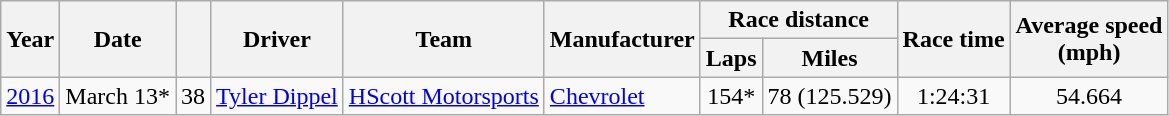<table class="wikitable">
<tr>
<th rowspan="2">Year</th>
<th rowspan="2">Date</th>
<th rowspan="2"></th>
<th rowspan="2">Driver</th>
<th rowspan="2">Team</th>
<th rowspan="2">Manufacturer</th>
<th colspan="2">Race distance</th>
<th rowspan="2">Race time</th>
<th rowspan="2">Average speed<br>(mph)</th>
</tr>
<tr>
<th>Laps</th>
<th>Miles</th>
</tr>
<tr>
<td><a href='#'>2016</a></td>
<td>March 13*</td>
<td align="center">38</td>
<td><a href='#'>Tyler Dippel</a></td>
<td><a href='#'>HScott Motorsports</a></td>
<td><a href='#'>Chevrolet</a></td>
<td align="center">154*</td>
<td align="center">78 (125.529)</td>
<td align="center">1:24:31</td>
<td align="center">54.664</td>
</tr>
</table>
